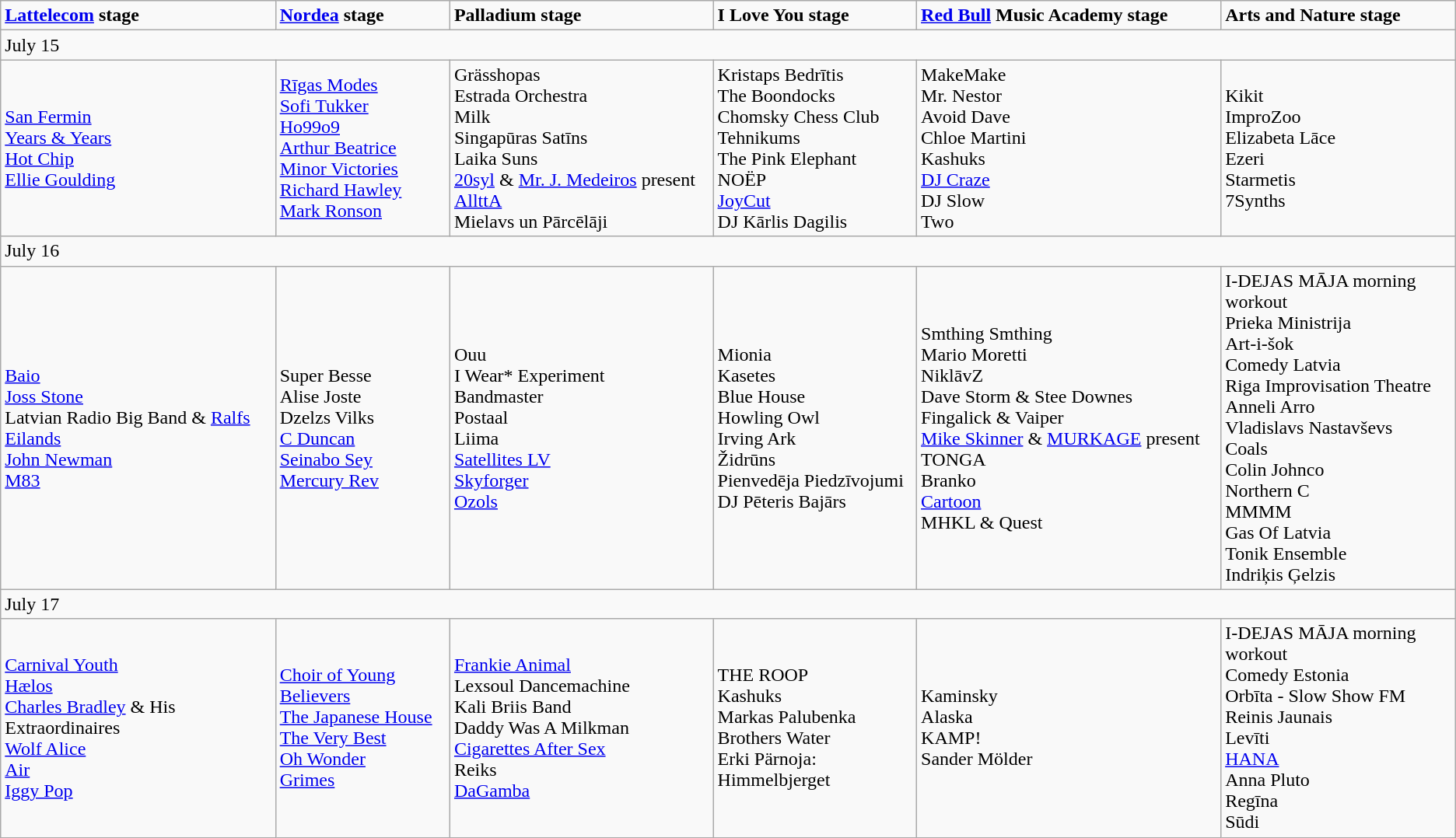<table class="wikitable">
<tr>
<td><strong><a href='#'>Lattelecom</a> stage</strong></td>
<td><strong><a href='#'>Nordea</a> stage</strong></td>
<td><strong>Palladium stage</strong></td>
<td><strong>I Love You stage</strong></td>
<td><strong><a href='#'>Red Bull</a> Music Academy stage</strong></td>
<td><strong>Arts and Nature stage</strong></td>
</tr>
<tr>
<td colspan="7">July 15</td>
</tr>
<tr>
<td><a href='#'>San Fermin</a><br> <a href='#'>Years & Years</a><br> <a href='#'>Hot Chip</a><br> <a href='#'>Ellie Goulding</a><br></td>
<td><a href='#'>Rīgas Modes</a><br> <a href='#'>Sofi Tukker</a><br> <a href='#'>Ho99o9</a><br> <a href='#'>Arthur Beatrice</a><br> <a href='#'>Minor Victories</a><br> <a href='#'>Richard Hawley</a><br> <a href='#'>Mark Ronson</a><br></td>
<td>Grässhopas<br>  Estrada Orchestra<br>  Milk<br>  Singapūras Satīns<br>  Laika Suns<br> <a href='#'>20syl</a> & <a href='#'>Mr. J. Medeiros</a> present <a href='#'>AllttA</a><br>   Mielavs un Pārcēlāji<br></td>
<td>Kristaps Bedrītis<br>  The Boondocks<br>  Chomsky Chess Club<br>  Tehnikums<br>  The Pink Elephant<br>  NOËP<br> <a href='#'>JoyCut</a><br>  DJ Kārlis Dagilis<br></td>
<td>MakeMake<br> Mr. Nestor<br> Avoid Dave<br> Chloe Martini<br> Kashuks<br> <a href='#'>DJ Craze</a><br> DJ Slow<br>  Two <br></td>
<td>Kikit<br>  ImproZoo<br>  Elizabeta Lāce<br>  Ezeri<br>  Starmetis<br>  7Synths<br></td>
</tr>
<tr>
<td colspan="7">July 16</td>
</tr>
<tr>
<td><a href='#'>Baio</a><br> <a href='#'>Joss Stone</a><br> Latvian Radio Big Band & <a href='#'>Ralfs Eilands</a><br> <a href='#'>John Newman</a><br> <a href='#'>M83</a><br></td>
<td>Super Besse<br> Alise Joste<br> Dzelzs Vilks<br> <a href='#'>C Duncan</a><br> <a href='#'>Seinabo Sey</a><br> <a href='#'>Mercury Rev</a><br></td>
<td>Ouu<br>  I Wear* Experiment<br>  Bandmaster<br>  Postaal<br>  Liima<br> <a href='#'>Satellites LV</a><br> <a href='#'>Skyforger</a><br> <a href='#'>Ozols</a><br></td>
<td>Mionia<br> Kasetes<br> Blue House<br> Howling Owl<br> Irving Ark<br> Židrūns<br>  Pienvedēja Piedzīvojumi<br>  DJ Pēteris Bajārs<br></td>
<td>Smthing Smthing<br>  Mario Moretti<br>  NiklāvZ <br>  Dave Storm & Stee Downes<br>  Fingalick & Vaiper<br> <a href='#'>Mike Skinner</a> & <a href='#'>MURKAGE</a> present TONGA<br> Branko<br> <a href='#'>Cartoon</a><br> MHKL & Quest<br></td>
<td>I-DEJAS MĀJA morning workout<br>  Prieka Ministrija<br>  Art-i-šok<br>  Comedy Latvia<br>  Riga Improvisation Theatre<br>  Anneli Arro<br>  Vladislavs Nastavševs<br>  Coals<br>  Colin Johnco<br>  Northern C <br>  MMMM<br>  Gas Of Latvia<br>  Tonik Ensemble<br>  Indriķis Ģelzis<br></td>
</tr>
<tr>
<td colspan="7">July 17</td>
</tr>
<tr>
<td><a href='#'>Carnival Youth</a><br> <a href='#'>Hælos</a><br> <a href='#'>Charles Bradley</a> & His Extraordinaires<br> <a href='#'>Wolf Alice</a><br> <a href='#'>Air</a><br> <a href='#'>Iggy Pop</a><br></td>
<td><a href='#'>Choir of Young Believers</a><br> <a href='#'>The Japanese House</a><br> <a href='#'>The Very Best</a><br> <a href='#'>Oh Wonder</a><br> <a href='#'>Grimes</a><br></td>
<td><a href='#'>Frankie Animal</a><br> Lexsoul Dancemachine<br> Kali Briis Band<br> Daddy Was A Milkman<br> <a href='#'>Cigarettes After Sex</a><br> Reiks<br> <a href='#'>DaGamba</a><br></td>
<td>THE ROOP<br> Kashuks<br> Markas Palubenka<br> Brothers Water<br> Erki Pärnoja: Himmelbjerget<br></td>
<td>Kaminsky<br> Alaska<br> KAMP!<br> Sander Mölder<br></td>
<td>I-DEJAS MĀJA morning workout<br>  Comedy Estonia<br>  Orbīta - Slow Show FM<br>  Reinis Jaunais<br>  Levīti<br> <a href='#'>HANA</a><br> Anna Pluto<br>  Regīna<br>  Sūdi<br></td>
</tr>
</table>
